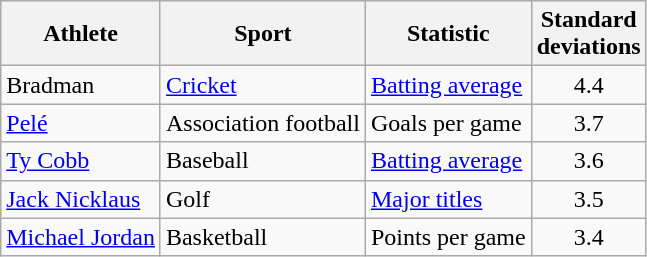<table class="wikitable">
<tr>
<th>Athlete</th>
<th>Sport</th>
<th>Statistic</th>
<th>Standard<br>deviations</th>
</tr>
<tr>
<td>Bradman</td>
<td><a href='#'>Cricket</a></td>
<td><a href='#'>Batting average</a></td>
<td align=center>4.4</td>
</tr>
<tr>
<td><a href='#'>Pelé</a></td>
<td>Association football</td>
<td>Goals per game</td>
<td align=center>3.7</td>
</tr>
<tr>
<td><a href='#'>Ty Cobb</a></td>
<td>Baseball</td>
<td><a href='#'>Batting average</a></td>
<td align=center>3.6</td>
</tr>
<tr>
<td><a href='#'>Jack Nicklaus</a></td>
<td>Golf</td>
<td><a href='#'>Major titles</a></td>
<td align=center>3.5</td>
</tr>
<tr>
<td><a href='#'>Michael Jordan</a></td>
<td>Basketball</td>
<td>Points per game</td>
<td align=center>3.4</td>
</tr>
</table>
